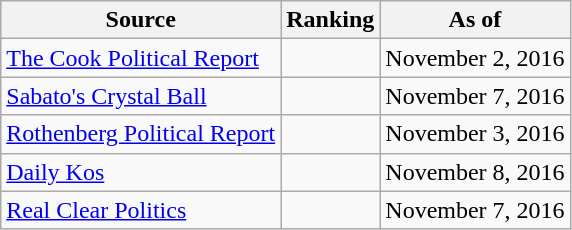<table class="wikitable" style="text-align:center">
<tr>
<th>Source</th>
<th>Ranking</th>
<th>As of</th>
</tr>
<tr>
<td align=left><a href='#'>The Cook Political Report</a></td>
<td></td>
<td>November 2, 2016</td>
</tr>
<tr>
<td align=left><a href='#'>Sabato's Crystal Ball</a></td>
<td></td>
<td>November 7, 2016</td>
</tr>
<tr>
<td align=left><a href='#'>Rothenberg Political Report</a></td>
<td></td>
<td>November 3, 2016</td>
</tr>
<tr>
<td align=left><a href='#'>Daily Kos</a></td>
<td></td>
<td>November 8, 2016</td>
</tr>
<tr>
<td align=left><a href='#'>Real Clear Politics</a></td>
<td></td>
<td>November 7, 2016</td>
</tr>
</table>
